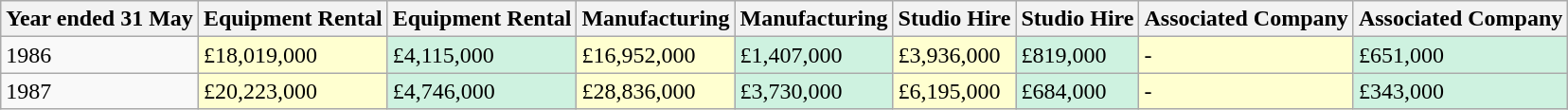<table class="wikitable">
<tr>
<th>Year ended 31 May</th>
<th>Equipment Rental</th>
<th>Equipment Rental</th>
<th>Manufacturing</th>
<th>Manufacturing</th>
<th>Studio Hire</th>
<th>Studio Hire</th>
<th>Associated Company</th>
<th>Associated Company</th>
</tr>
<tr>
<td>1986</td>
<td bgcolor="FFFFD0">£18,019,000</td>
<td bgcolor="CEF2E0">£4,115,000</td>
<td bgcolor="FFFFD0">£16,952,000</td>
<td bgcolor="CEF2E0">£1,407,000</td>
<td bgcolor="FFFFD0">£3,936,000</td>
<td bgcolor="CEF2E0">£819,000</td>
<td bgcolor="FFFFD0">-</td>
<td bgcolor="CEF2E0">£651,000</td>
</tr>
<tr>
<td>1987</td>
<td bgcolor="FFFFD0">£20,223,000</td>
<td bgcolor="CEF2E0">£4,746,000</td>
<td bgcolor="FFFFD0">£28,836,000</td>
<td bgcolor="CEF2E0">£3,730,000</td>
<td bgcolor="FFFFD0">£6,195,000</td>
<td bgcolor="CEF2E0">£684,000</td>
<td bgcolor="FFFFD0">-</td>
<td bgcolor="CEF2E0">£343,000</td>
</tr>
</table>
